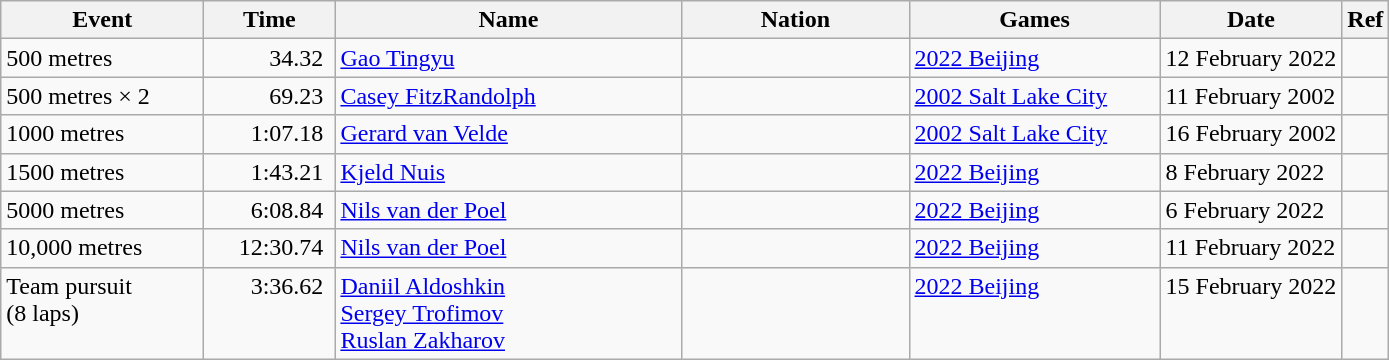<table class="wikitable sortable">
<tr>
<th style="width:8em">Event</th>
<th style="width:5em">Time</th>
<th style="width:14em">Name</th>
<th style="width:9em">Nation</th>
<th style="width:10em">Games</th>
<th>Date</th>
<th>Ref</th>
</tr>
<tr>
<td>500 metres</td>
<td align=right>34.32 </td>
<td><a href='#'>Gao Tingyu</a></td>
<td></td>
<td><a href='#'>2022 Beijing</a></td>
<td>12 February 2022</td>
<td></td>
</tr>
<tr>
<td>500 metres × 2</td>
<td align=right>69.23 </td>
<td><a href='#'>Casey FitzRandolph</a></td>
<td></td>
<td><a href='#'>2002 Salt Lake City</a></td>
<td>11 February 2002</td>
<td></td>
</tr>
<tr>
<td>1000 metres</td>
<td align=right>1:07.18 </td>
<td><a href='#'>Gerard van Velde</a></td>
<td></td>
<td><a href='#'>2002 Salt Lake City</a></td>
<td>16 February 2002</td>
<td></td>
</tr>
<tr>
<td>1500 metres</td>
<td align=right>1:43.21 </td>
<td><a href='#'>Kjeld Nuis</a></td>
<td></td>
<td><a href='#'>2022 Beijing</a></td>
<td>8 February 2022</td>
<td></td>
</tr>
<tr>
<td>5000 metres</td>
<td align=right>6:08.84 </td>
<td><a href='#'>Nils van der Poel</a></td>
<td></td>
<td><a href='#'>2022 Beijing</a></td>
<td>6 February 2022</td>
<td></td>
</tr>
<tr>
<td>10,000 metres</td>
<td align=right>12:30.74 </td>
<td><a href='#'>Nils van der Poel</a></td>
<td></td>
<td><a href='#'>2022 Beijing</a></td>
<td>11 February 2022</td>
<td></td>
</tr>
<tr valign=top>
<td>Team pursuit<br>(8 laps)</td>
<td align=right>3:36.62 </td>
<td><a href='#'>Daniil Aldoshkin</a><br><a href='#'>Sergey Trofimov</a><br><a href='#'>Ruslan Zakharov</a></td>
<td></td>
<td><a href='#'>2022 Beijing</a></td>
<td>15 February 2022</td>
<td></td>
</tr>
</table>
